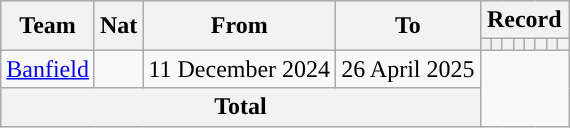<table class="wikitable" tyle="text-align: center">
<tr>
<th rowspan="2">Team</th>
<th rowspan="2">Nat</th>
<th rowspan="2">From</th>
<th rowspan="2">To</th>
<th colspan="8">Record</th>
</tr>
<tr>
<th></th>
<th></th>
<th></th>
<th></th>
<th></th>
<th></th>
<th></th>
<th></th>
</tr>
<tr>
<td align=center><a href='#'>Banfield</a></td>
<td rowspan="1"></td>
<td align=center>11 December 2024</td>
<td align=center>26 April 2025<br></td>
</tr>
<tr>
<th colspan="4">Total<br></th>
</tr>
</table>
